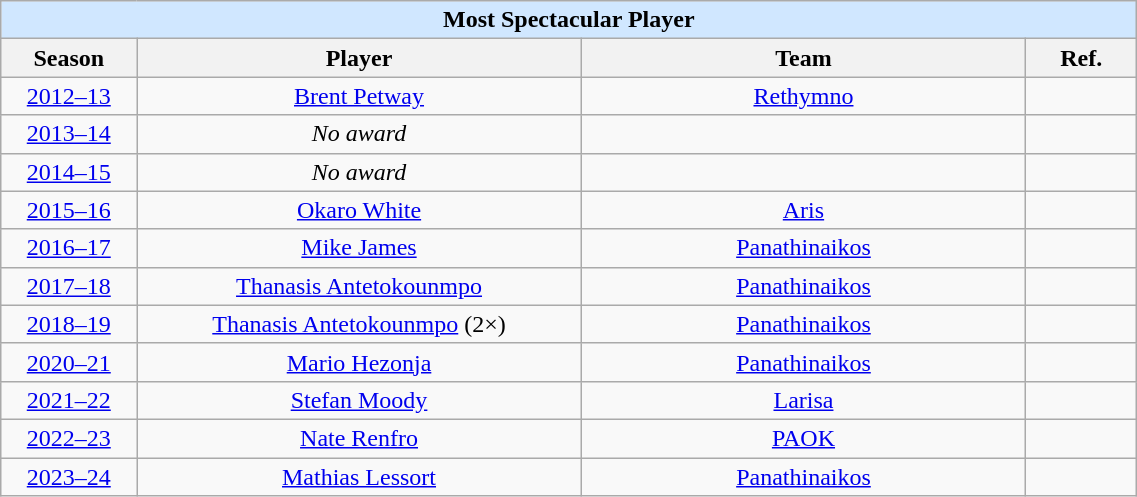<table class="wikitable" style="text-align: center; width: 60%;">
<tr>
<td colspan="4" bgcolor="#D0E7FF"><strong>Most Spectacular Player</strong></td>
</tr>
<tr>
<th width=5%>Season</th>
<th width="20%">Player</th>
<th width=20%>Team</th>
<th width=5%>Ref.</th>
</tr>
<tr>
<td><a href='#'>2012–13</a></td>
<td> <a href='#'>Brent Petway</a></td>
<td><a href='#'>Rethymno</a></td>
<td></td>
</tr>
<tr>
<td><a href='#'>2013–14</a></td>
<td><em>No award</em></td>
<td></td>
<td></td>
</tr>
<tr>
<td><a href='#'>2014–15</a></td>
<td><em>No award</em></td>
<td></td>
<td></td>
</tr>
<tr>
<td><a href='#'>2015–16</a></td>
<td> <a href='#'>Okaro White</a></td>
<td><a href='#'>Aris</a></td>
<td></td>
</tr>
<tr>
<td><a href='#'>2016–17</a></td>
<td> <a href='#'>Mike James</a></td>
<td><a href='#'>Panathinaikos</a></td>
<td></td>
</tr>
<tr>
<td><a href='#'>2017–18</a></td>
<td> <a href='#'>Thanasis Antetokounmpo</a></td>
<td><a href='#'>Panathinaikos</a></td>
<td></td>
</tr>
<tr>
<td><a href='#'>2018–19</a></td>
<td> <a href='#'>Thanasis Antetokounmpo</a> (2×)</td>
<td><a href='#'>Panathinaikos</a></td>
<td></td>
</tr>
<tr>
<td><a href='#'>2020–21</a></td>
<td> <a href='#'>Mario Hezonja</a></td>
<td><a href='#'>Panathinaikos</a></td>
<td></td>
</tr>
<tr>
<td><a href='#'>2021–22</a></td>
<td> <a href='#'>Stefan Moody</a></td>
<td><a href='#'>Larisa</a></td>
<td></td>
</tr>
<tr>
<td><a href='#'>2022–23</a></td>
<td> <a href='#'>Nate Renfro</a></td>
<td><a href='#'>PAOK</a></td>
<td></td>
</tr>
<tr>
<td><a href='#'>2023–24</a></td>
<td> <a href='#'>Mathias Lessort</a></td>
<td><a href='#'>Panathinaikos</a></td>
<td></td>
</tr>
</table>
